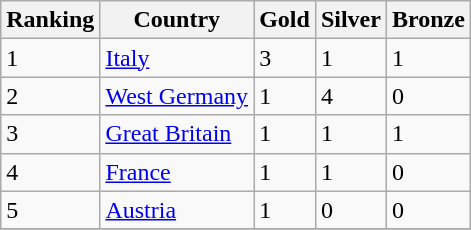<table class="wikitable">
<tr>
<th>Ranking</th>
<th>Country</th>
<th>Gold </th>
<th>Silver </th>
<th>Bronze </th>
</tr>
<tr>
<td>1</td>
<td> <a href='#'>Italy</a></td>
<td>3</td>
<td>1</td>
<td>1</td>
</tr>
<tr>
<td>2</td>
<td> <a href='#'>West Germany</a></td>
<td>1</td>
<td>4</td>
<td>0</td>
</tr>
<tr>
<td>3</td>
<td> <a href='#'>Great Britain</a></td>
<td>1</td>
<td>1</td>
<td>1</td>
</tr>
<tr>
<td>4</td>
<td> <a href='#'>France</a></td>
<td>1</td>
<td>1</td>
<td>0</td>
</tr>
<tr>
<td>5</td>
<td> <a href='#'>Austria</a></td>
<td>1</td>
<td>0</td>
<td>0</td>
</tr>
<tr>
</tr>
</table>
